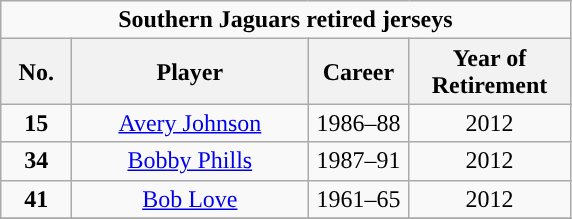<table class="wikitable sortable" style="text-align:center">
<tr>
<td colspan="4"><strong>Southern Jaguars retired jerseys</strong></td>
</tr>
<tr>
<th width=40px>No.</th>
<th width=150px>Player</th>
<th width=60px>Career</th>
<th width=100px>Year of Retirement</th>
</tr>
<tr>
<td><strong>15</strong></td>
<td><a href='#'>Avery Johnson</a></td>
<td>1986–88</td>
<td>2012</td>
</tr>
<tr>
<td><strong>34</strong></td>
<td><a href='#'>Bobby Phills</a></td>
<td>1987–91</td>
<td>2012</td>
</tr>
<tr>
<td><strong>41</strong></td>
<td><a href='#'>Bob Love</a></td>
<td>1961–65</td>
<td>2012</td>
</tr>
<tr>
</tr>
</table>
